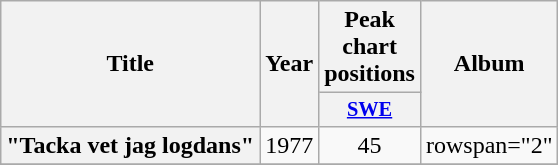<table class="wikitable plainrowheaders" style="text-align:center;">
<tr>
<th scope="col" rowspan="2">Title</th>
<th scope="col" rowspan="2">Year</th>
<th scope="col" colspan="1">Peak chart positions</th>
<th scope="col" rowspan="2">Album</th>
</tr>
<tr>
<th scope="col" style="width:3em;font-size:85%;"><a href='#'>SWE</a></th>
</tr>
<tr>
<th scope="row">"Tacka vet jag logdans"</th>
<td>1977</td>
<td>45</td>
<td>rowspan="2" </td>
</tr>
<tr>
</tr>
</table>
